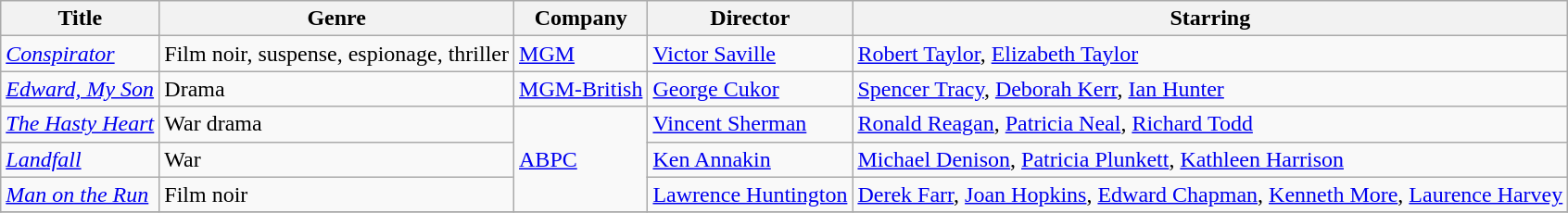<table class="wikitable unsortable">
<tr>
<th>Title</th>
<th>Genre</th>
<th>Company</th>
<th>Director</th>
<th>Starring</th>
</tr>
<tr>
<td><em><a href='#'>Conspirator</a></em></td>
<td>Film noir, suspense, espionage, thriller</td>
<td><a href='#'>MGM</a></td>
<td><a href='#'>Victor Saville</a></td>
<td><a href='#'>Robert Taylor</a>, <a href='#'>Elizabeth Taylor</a></td>
</tr>
<tr>
<td><em><a href='#'>Edward, My Son</a></em></td>
<td>Drama</td>
<td><a href='#'>MGM-British</a></td>
<td><a href='#'>George Cukor</a></td>
<td><a href='#'>Spencer Tracy</a>, <a href='#'>Deborah Kerr</a>, <a href='#'>Ian Hunter</a></td>
</tr>
<tr>
<td><em><a href='#'>The Hasty Heart</a></em></td>
<td>War drama</td>
<td rowspan="3"><a href='#'>ABPC</a></td>
<td><a href='#'>Vincent Sherman</a></td>
<td><a href='#'>Ronald Reagan</a>, <a href='#'>Patricia Neal</a>, <a href='#'>Richard Todd</a></td>
</tr>
<tr>
<td><em><a href='#'>Landfall</a></em></td>
<td>War</td>
<td><a href='#'>Ken Annakin</a></td>
<td><a href='#'>Michael Denison</a>, <a href='#'>Patricia Plunkett</a>, <a href='#'>Kathleen Harrison</a></td>
</tr>
<tr>
<td><em><a href='#'>Man on the Run</a></em></td>
<td>Film noir</td>
<td><a href='#'>Lawrence Huntington</a></td>
<td><a href='#'>Derek Farr</a>, <a href='#'>Joan Hopkins</a>, <a href='#'>Edward Chapman</a>, <a href='#'>Kenneth More</a>, <a href='#'>Laurence Harvey</a></td>
</tr>
<tr>
</tr>
</table>
